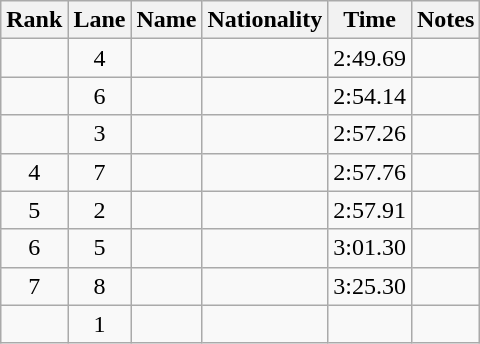<table class="wikitable sortable" style="text-align:center">
<tr>
<th>Rank</th>
<th>Lane</th>
<th>Name</th>
<th>Nationality</th>
<th>Time</th>
<th>Notes</th>
</tr>
<tr>
<td></td>
<td>4</td>
<td align=left></td>
<td align=left></td>
<td>2:49.69</td>
<td></td>
</tr>
<tr>
<td></td>
<td>6</td>
<td align=left></td>
<td align=left></td>
<td>2:54.14</td>
<td><strong></strong></td>
</tr>
<tr>
<td></td>
<td>3</td>
<td align=left></td>
<td align=left></td>
<td>2:57.26</td>
<td></td>
</tr>
<tr>
<td>4</td>
<td>7</td>
<td align=left></td>
<td align=left></td>
<td>2:57.76</td>
<td></td>
</tr>
<tr>
<td>5</td>
<td>2</td>
<td align=left></td>
<td align=left></td>
<td>2:57.91</td>
<td></td>
</tr>
<tr>
<td>6</td>
<td>5</td>
<td align=left></td>
<td align=left></td>
<td>3:01.30</td>
<td></td>
</tr>
<tr>
<td>7</td>
<td>8</td>
<td align=left></td>
<td align=left></td>
<td>3:25.30</td>
<td></td>
</tr>
<tr>
<td></td>
<td>1</td>
<td align=left></td>
<td align=left></td>
<td></td>
<td><strong></strong></td>
</tr>
</table>
